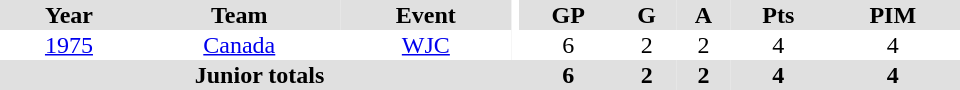<table border="0" cellpadding="1" cellspacing="0" ID="Table3" style="text-align:center; width:40em">
<tr bgcolor="#e0e0e0">
<th>Year</th>
<th>Team</th>
<th>Event</th>
<th rowspan="102" bgcolor="#ffffff"></th>
<th>GP</th>
<th>G</th>
<th>A</th>
<th>Pts</th>
<th>PIM</th>
</tr>
<tr>
<td><a href='#'>1975</a></td>
<td><a href='#'>Canada</a></td>
<td><a href='#'>WJC</a></td>
<td>6</td>
<td>2</td>
<td>2</td>
<td>4</td>
<td>4</td>
</tr>
<tr bgcolor="#e0e0e0">
<th colspan="4">Junior totals</th>
<th>6</th>
<th>2</th>
<th>2</th>
<th>4</th>
<th>4</th>
</tr>
</table>
